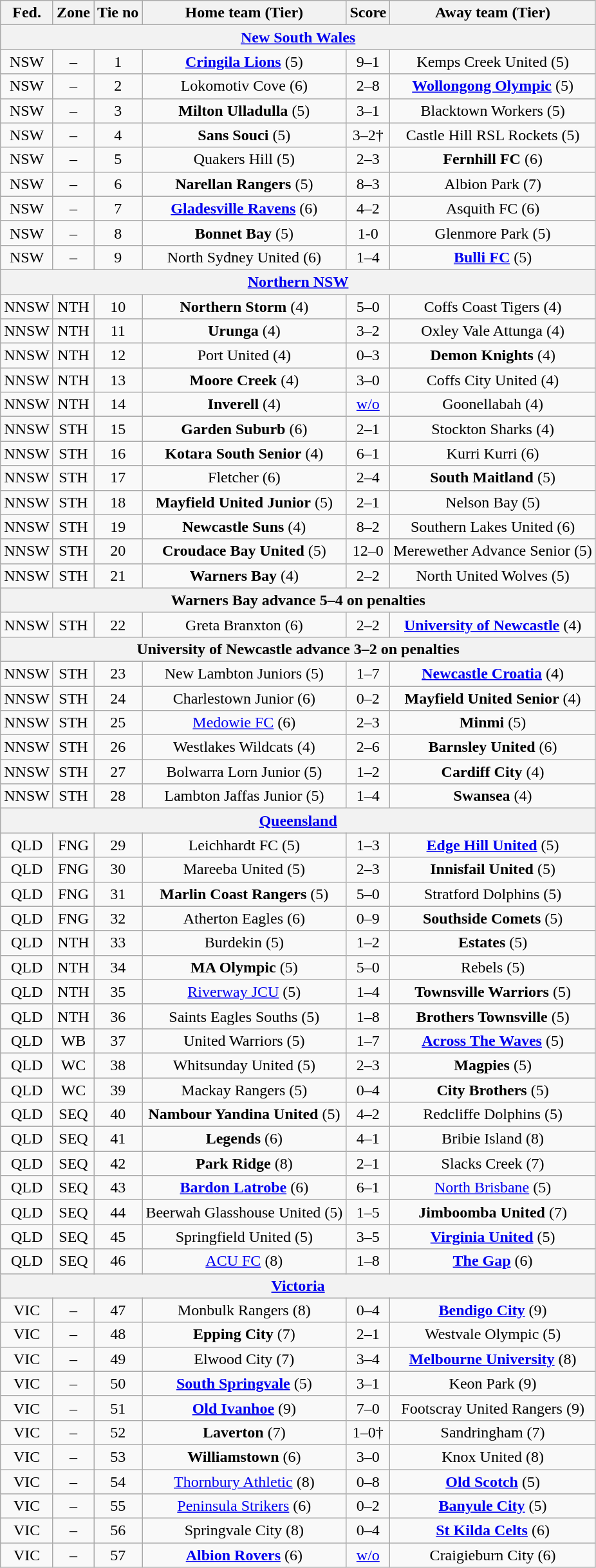<table class="wikitable" style="text-align:center">
<tr>
<th>Fed.</th>
<th>Zone</th>
<th>Tie no</th>
<th>Home team (Tier)</th>
<th>Score</th>
<th>Away team (Tier)</th>
</tr>
<tr>
<th colspan=6><a href='#'>New South Wales</a></th>
</tr>
<tr>
<td>NSW</td>
<td>–</td>
<td>1</td>
<td><strong><a href='#'>Cringila Lions</a></strong> (5)</td>
<td>9–1</td>
<td>Kemps Creek United (5)</td>
</tr>
<tr>
<td>NSW</td>
<td>–</td>
<td>2</td>
<td>Lokomotiv Cove (6)</td>
<td>2–8</td>
<td><strong><a href='#'>Wollongong Olympic</a></strong> (5)</td>
</tr>
<tr>
<td>NSW</td>
<td>–</td>
<td>3</td>
<td><strong>Milton Ulladulla</strong> (5)</td>
<td>3–1</td>
<td>Blacktown Workers (5)</td>
</tr>
<tr>
<td>NSW</td>
<td>–</td>
<td>4</td>
<td><strong>Sans Souci</strong> (5)</td>
<td>3–2†</td>
<td>Castle Hill RSL Rockets (5)</td>
</tr>
<tr>
<td>NSW</td>
<td>–</td>
<td>5</td>
<td>Quakers Hill (5)</td>
<td>2–3</td>
<td><strong>Fernhill FC</strong> (6)</td>
</tr>
<tr>
<td>NSW</td>
<td>–</td>
<td>6</td>
<td><strong>Narellan Rangers</strong> (5)</td>
<td>8–3</td>
<td>Albion Park (7)</td>
</tr>
<tr>
<td>NSW</td>
<td>–</td>
<td>7</td>
<td><strong><a href='#'>Gladesville Ravens</a></strong> (6)</td>
<td>4–2</td>
<td>Asquith FC (6)</td>
</tr>
<tr>
<td>NSW</td>
<td>–</td>
<td>8</td>
<td><strong>Bonnet Bay</strong> (5)</td>
<td>1-0</td>
<td>Glenmore Park (5)</td>
</tr>
<tr>
<td>NSW</td>
<td>–</td>
<td>9</td>
<td>North Sydney United (6)</td>
<td>1–4</td>
<td><strong><a href='#'>Bulli FC</a></strong> (5)</td>
</tr>
<tr>
<th colspan=6><a href='#'>Northern NSW</a></th>
</tr>
<tr>
<td>NNSW</td>
<td>NTH</td>
<td>10</td>
<td><strong>Northern Storm</strong> (4)</td>
<td>5–0</td>
<td>Coffs Coast Tigers (4)</td>
</tr>
<tr>
<td>NNSW</td>
<td>NTH</td>
<td>11</td>
<td><strong>Urunga</strong> (4)</td>
<td>3–2</td>
<td>Oxley Vale Attunga (4)</td>
</tr>
<tr>
<td>NNSW</td>
<td>NTH</td>
<td>12</td>
<td>Port United (4)</td>
<td>0–3</td>
<td><strong>Demon Knights</strong> (4)</td>
</tr>
<tr>
<td>NNSW</td>
<td>NTH</td>
<td>13</td>
<td><strong>Moore Creek</strong> (4)</td>
<td>3–0</td>
<td>Coffs City United (4)</td>
</tr>
<tr>
<td>NNSW</td>
<td>NTH</td>
<td>14</td>
<td><strong>Inverell</strong> (4)</td>
<td><a href='#'>w/o</a></td>
<td>Goonellabah (4)</td>
</tr>
<tr>
<td>NNSW</td>
<td>STH</td>
<td>15</td>
<td><strong>Garden Suburb</strong> (6)</td>
<td>2–1</td>
<td>Stockton Sharks (4)</td>
</tr>
<tr>
<td>NNSW</td>
<td>STH</td>
<td>16</td>
<td><strong>Kotara South Senior</strong> (4)</td>
<td>6–1</td>
<td>Kurri Kurri (6)</td>
</tr>
<tr>
<td>NNSW</td>
<td>STH</td>
<td>17</td>
<td>Fletcher (6)</td>
<td>2–4</td>
<td><strong>South Maitland</strong> (5)</td>
</tr>
<tr>
<td>NNSW</td>
<td>STH</td>
<td>18</td>
<td><strong>Mayfield United Junior</strong> (5)</td>
<td>2–1</td>
<td>Nelson Bay (5)</td>
</tr>
<tr>
<td>NNSW</td>
<td>STH</td>
<td>19</td>
<td><strong>Newcastle Suns</strong> (4)</td>
<td>8–2</td>
<td>Southern Lakes United (6)</td>
</tr>
<tr>
<td>NNSW</td>
<td>STH</td>
<td>20</td>
<td><strong>Croudace Bay United</strong> (5)</td>
<td>12–0</td>
<td>Merewether Advance Senior (5)</td>
</tr>
<tr>
<td>NNSW</td>
<td>STH</td>
<td>21</td>
<td><strong>Warners Bay</strong> (4)</td>
<td>2–2</td>
<td>North United Wolves (5)</td>
</tr>
<tr>
<th colspan=6>Warners Bay advance 5–4 on penalties</th>
</tr>
<tr>
<td>NNSW</td>
<td>STH</td>
<td>22</td>
<td>Greta Branxton (6)</td>
<td>2–2</td>
<td><strong><a href='#'>University of Newcastle</a></strong> (4)</td>
</tr>
<tr>
<th colspan=6>University of Newcastle advance 3–2 on penalties</th>
</tr>
<tr>
<td>NNSW</td>
<td>STH</td>
<td>23</td>
<td>New Lambton Juniors (5)</td>
<td>1–7</td>
<td><strong><a href='#'>Newcastle Croatia</a></strong> (4)</td>
</tr>
<tr>
<td>NNSW</td>
<td>STH</td>
<td>24</td>
<td>Charlestown Junior (6)</td>
<td>0–2</td>
<td><strong>Mayfield United Senior</strong> (4)</td>
</tr>
<tr>
<td>NNSW</td>
<td>STH</td>
<td>25</td>
<td><a href='#'>Medowie FC</a> (6)</td>
<td>2–3</td>
<td><strong>Minmi</strong> (5)</td>
</tr>
<tr>
<td>NNSW</td>
<td>STH</td>
<td>26</td>
<td>Westlakes Wildcats (4)</td>
<td>2–6</td>
<td><strong>Barnsley United</strong> (6)</td>
</tr>
<tr>
<td>NNSW</td>
<td>STH</td>
<td>27</td>
<td>Bolwarra Lorn Junior (5)</td>
<td>1–2</td>
<td><strong>Cardiff City</strong> (4)</td>
</tr>
<tr>
<td>NNSW</td>
<td>STH</td>
<td>28</td>
<td>Lambton Jaffas Junior (5)</td>
<td>1–4</td>
<td><strong>Swansea</strong> (4)</td>
</tr>
<tr>
<th colspan=6><a href='#'>Queensland</a></th>
</tr>
<tr>
<td>QLD</td>
<td>FNG</td>
<td>29</td>
<td>Leichhardt FC (5)</td>
<td>1–3</td>
<td><strong><a href='#'>Edge Hill United</a></strong> (5)</td>
</tr>
<tr>
<td>QLD</td>
<td>FNG</td>
<td>30</td>
<td>Mareeba United (5)</td>
<td>2–3</td>
<td><strong>Innisfail United</strong> (5)</td>
</tr>
<tr>
<td>QLD</td>
<td>FNG</td>
<td>31</td>
<td><strong>Marlin Coast Rangers</strong> (5)</td>
<td>5–0</td>
<td>Stratford Dolphins (5)</td>
</tr>
<tr>
<td>QLD</td>
<td>FNG</td>
<td>32</td>
<td>Atherton Eagles (6)</td>
<td>0–9</td>
<td><strong>Southside Comets</strong> (5)</td>
</tr>
<tr>
<td>QLD</td>
<td>NTH</td>
<td>33</td>
<td>Burdekin (5)</td>
<td>1–2</td>
<td><strong>Estates</strong> (5)</td>
</tr>
<tr>
<td>QLD</td>
<td>NTH</td>
<td>34</td>
<td><strong>MA Olympic</strong> (5)</td>
<td>5–0</td>
<td>Rebels (5)</td>
</tr>
<tr>
<td>QLD</td>
<td>NTH</td>
<td>35</td>
<td><a href='#'>Riverway JCU</a> (5)</td>
<td>1–4</td>
<td><strong>Townsville Warriors</strong> (5)</td>
</tr>
<tr>
<td>QLD</td>
<td>NTH</td>
<td>36</td>
<td>Saints Eagles Souths (5)</td>
<td>1–8</td>
<td><strong>Brothers Townsville</strong> (5)</td>
</tr>
<tr>
<td>QLD</td>
<td>WB</td>
<td>37</td>
<td>United Warriors (5)</td>
<td>1–7</td>
<td><strong><a href='#'>Across The Waves</a></strong> (5)</td>
</tr>
<tr>
<td>QLD</td>
<td>WC</td>
<td>38</td>
<td>Whitsunday United (5)</td>
<td>2–3</td>
<td><strong>Magpies</strong> (5)</td>
</tr>
<tr>
<td>QLD</td>
<td>WC</td>
<td>39</td>
<td>Mackay Rangers (5)</td>
<td>0–4</td>
<td><strong>City Brothers</strong> (5)</td>
</tr>
<tr>
<td>QLD</td>
<td>SEQ</td>
<td>40</td>
<td><strong>Nambour Yandina United</strong> (5)</td>
<td>4–2</td>
<td>Redcliffe Dolphins (5)</td>
</tr>
<tr>
<td>QLD</td>
<td>SEQ</td>
<td>41</td>
<td><strong>Legends</strong> (6)</td>
<td>4–1</td>
<td>Bribie Island (8)</td>
</tr>
<tr>
<td>QLD</td>
<td>SEQ</td>
<td>42</td>
<td><strong>Park Ridge</strong> (8)</td>
<td>2–1</td>
<td>Slacks Creek (7)</td>
</tr>
<tr>
<td>QLD</td>
<td>SEQ</td>
<td>43</td>
<td><strong><a href='#'>Bardon Latrobe</a></strong> (6)</td>
<td>6–1</td>
<td><a href='#'>North Brisbane</a> (5)</td>
</tr>
<tr>
<td>QLD</td>
<td>SEQ</td>
<td>44</td>
<td>Beerwah Glasshouse United (5)</td>
<td>1–5</td>
<td><strong>Jimboomba United</strong> (7)</td>
</tr>
<tr>
<td>QLD</td>
<td>SEQ</td>
<td>45</td>
<td>Springfield United (5)</td>
<td>3–5</td>
<td><strong><a href='#'>Virginia United</a></strong> (5)</td>
</tr>
<tr>
<td>QLD</td>
<td>SEQ</td>
<td>46</td>
<td><a href='#'>ACU FC</a> (8)</td>
<td>1–8</td>
<td><strong><a href='#'>The Gap</a></strong> (6)</td>
</tr>
<tr>
<th colspan=6><a href='#'>Victoria</a></th>
</tr>
<tr>
<td>VIC</td>
<td>–</td>
<td>47</td>
<td>Monbulk Rangers (8)</td>
<td>0–4</td>
<td><strong><a href='#'>Bendigo City</a></strong> (9)</td>
</tr>
<tr>
<td>VIC</td>
<td>–</td>
<td>48</td>
<td><strong>Epping City</strong> (7)</td>
<td>2–1</td>
<td>Westvale Olympic (5)</td>
</tr>
<tr>
<td>VIC</td>
<td>–</td>
<td>49</td>
<td>Elwood City (7)</td>
<td>3–4</td>
<td><strong><a href='#'>Melbourne University</a></strong> (8)</td>
</tr>
<tr>
<td>VIC</td>
<td>–</td>
<td>50</td>
<td><strong><a href='#'>South Springvale</a></strong> (5)</td>
<td>3–1</td>
<td>Keon Park (9)</td>
</tr>
<tr>
<td>VIC</td>
<td>–</td>
<td>51</td>
<td><strong><a href='#'>Old Ivanhoe</a></strong> (9)</td>
<td>7–0</td>
<td>Footscray United Rangers (9)</td>
</tr>
<tr>
<td>VIC</td>
<td>–</td>
<td>52</td>
<td><strong>Laverton</strong> (7)</td>
<td>1–0†</td>
<td>Sandringham (7)</td>
</tr>
<tr>
<td>VIC</td>
<td>–</td>
<td>53</td>
<td><strong>Williamstown</strong> (6)</td>
<td>3–0</td>
<td>Knox United (8)</td>
</tr>
<tr>
<td>VIC</td>
<td>–</td>
<td>54</td>
<td><a href='#'>Thornbury Athletic</a> (8)</td>
<td>0–8</td>
<td><strong><a href='#'>Old Scotch</a></strong> (5)</td>
</tr>
<tr>
<td>VIC</td>
<td>–</td>
<td>55</td>
<td><a href='#'>Peninsula Strikers</a> (6)</td>
<td>0–2</td>
<td><strong><a href='#'>Banyule City</a></strong> (5)</td>
</tr>
<tr>
<td>VIC</td>
<td>–</td>
<td>56</td>
<td>Springvale City (8)</td>
<td>0–4</td>
<td><strong><a href='#'>St Kilda Celts</a></strong> (6)</td>
</tr>
<tr>
<td>VIC</td>
<td>–</td>
<td>57</td>
<td><strong><a href='#'>Albion Rovers</a></strong> (6)</td>
<td><a href='#'>w/o</a></td>
<td>Craigieburn City (6)</td>
</tr>
</table>
